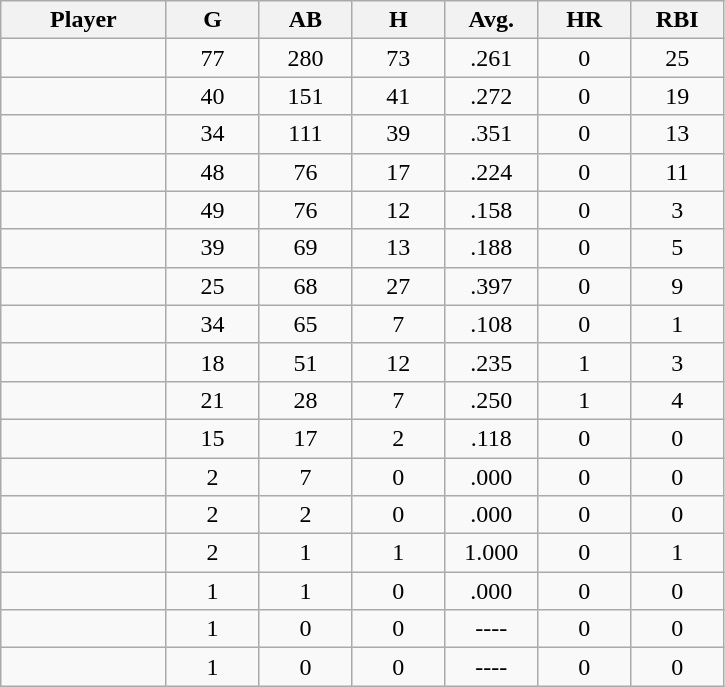<table class="wikitable sortable">
<tr>
<th bgcolor="#DDDDFF" width="16%">Player</th>
<th bgcolor="#DDDDFF" width="9%">G</th>
<th bgcolor="#DDDDFF" width="9%">AB</th>
<th bgcolor="#DDDDFF" width="9%">H</th>
<th bgcolor="#DDDDFF" width="9%">Avg.</th>
<th bgcolor="#DDDDFF" width="9%">HR</th>
<th bgcolor="#DDDDFF" width="9%">RBI</th>
</tr>
<tr align="center">
<td></td>
<td>77</td>
<td>280</td>
<td>73</td>
<td>.261</td>
<td>0</td>
<td>25</td>
</tr>
<tr align="center">
<td></td>
<td>40</td>
<td>151</td>
<td>41</td>
<td>.272</td>
<td>0</td>
<td>19</td>
</tr>
<tr align="center">
<td></td>
<td>34</td>
<td>111</td>
<td>39</td>
<td>.351</td>
<td>0</td>
<td>13</td>
</tr>
<tr align="center">
<td></td>
<td>48</td>
<td>76</td>
<td>17</td>
<td>.224</td>
<td>0</td>
<td>11</td>
</tr>
<tr align="center">
<td></td>
<td>49</td>
<td>76</td>
<td>12</td>
<td>.158</td>
<td>0</td>
<td>3</td>
</tr>
<tr align="center">
<td></td>
<td>39</td>
<td>69</td>
<td>13</td>
<td>.188</td>
<td>0</td>
<td>5</td>
</tr>
<tr align="center">
<td></td>
<td>25</td>
<td>68</td>
<td>27</td>
<td>.397</td>
<td>0</td>
<td>9</td>
</tr>
<tr align="center">
<td></td>
<td>34</td>
<td>65</td>
<td>7</td>
<td>.108</td>
<td>0</td>
<td>1</td>
</tr>
<tr align="center">
<td></td>
<td>18</td>
<td>51</td>
<td>12</td>
<td>.235</td>
<td>1</td>
<td>3</td>
</tr>
<tr align="center">
<td></td>
<td>21</td>
<td>28</td>
<td>7</td>
<td>.250</td>
<td>1</td>
<td>4</td>
</tr>
<tr align="center">
<td></td>
<td>15</td>
<td>17</td>
<td>2</td>
<td>.118</td>
<td>0</td>
<td>0</td>
</tr>
<tr align="center">
<td></td>
<td>2</td>
<td>7</td>
<td>0</td>
<td>.000</td>
<td>0</td>
<td>0</td>
</tr>
<tr align="center">
<td></td>
<td>2</td>
<td>2</td>
<td>0</td>
<td>.000</td>
<td>0</td>
<td>0</td>
</tr>
<tr align="center">
<td></td>
<td>2</td>
<td>1</td>
<td>1</td>
<td>1.000</td>
<td>0</td>
<td>1</td>
</tr>
<tr align="center">
<td></td>
<td>1</td>
<td>1</td>
<td>0</td>
<td>.000</td>
<td>0</td>
<td>0</td>
</tr>
<tr align="center">
<td></td>
<td>1</td>
<td>0</td>
<td>0</td>
<td>----</td>
<td>0</td>
<td>0</td>
</tr>
<tr align="center">
<td></td>
<td>1</td>
<td>0</td>
<td>0</td>
<td>----</td>
<td>0</td>
<td>0</td>
</tr>
</table>
